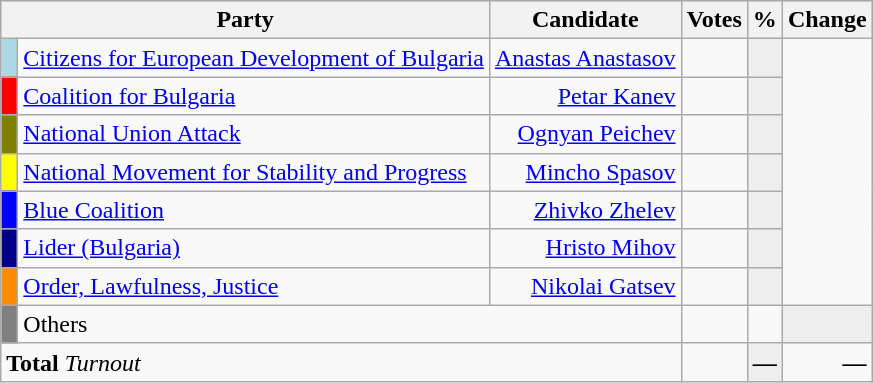<table class="wikitable" border="1">
<tr style="background-color:#C9C9C9">
<th align=left colspan=2 valign=top>Party</th>
<th align-right>Candidate</th>
<th align-right>Votes</th>
<th align=right>%</th>
<th align=right>Change</th>
</tr>
<tr>
<td bgcolor="lightblue"> </td>
<td align=left><a href='#'>Citizens for European Development of Bulgaria</a></td>
<td align=right><a href='#'>Anastas Anastasov</a></td>
<td align=right></td>
<td align=right style="background-color:#EEEEEE"></td>
</tr>
<tr>
<td bgcolor="red"> </td>
<td align=left><a href='#'>Coalition for Bulgaria</a></td>
<td align=right><a href='#'>Petar Kanev</a></td>
<td align=right></td>
<td align=right style="background-color:#EEEEEE"></td>
</tr>
<tr>
<td bgcolor="#808000"> </td>
<td align=left><a href='#'>National Union Attack</a></td>
<td align=right><a href='#'>Ognyan Peichev</a></td>
<td align=right></td>
<td align=right style="background-color:#EEEEEE"></td>
</tr>
<tr>
<td bgcolor="yellow"> </td>
<td align=left><a href='#'>National Movement for Stability and Progress</a></td>
<td align=right><a href='#'>Mincho Spasov</a></td>
<td align=right></td>
<td align=right style="background-color:#EEEEEE"></td>
</tr>
<tr>
<td bgcolor="blue"> </td>
<td align=left><a href='#'>Blue Coalition</a></td>
<td align=right><a href='#'>Zhivko Zhelev</a></td>
<td align=right></td>
<td align=right style="background-color:#EEEEEE"></td>
</tr>
<tr>
<td bgcolor="darkblue"> </td>
<td align=left><a href='#'>Lider (Bulgaria)</a></td>
<td align=right><a href='#'>Hristo Mihov</a></td>
<td align=right></td>
<td align=right style="background-color:#EEEEEE"></td>
</tr>
<tr>
<td bgcolor="darkorange"> </td>
<td align=left><a href='#'>Order, Lawfulness, Justice</a></td>
<td align=right><a href='#'>Nikolai Gatsev</a></td>
<td align=right></td>
<td align=right style="background-color:#EEEEEE"></td>
</tr>
<tr>
<td bgcolor="grey"> </td>
<td align=left colspan=2>Others</td>
<td align=right></td>
<td align=right></td>
<td align=right style="background-color:#EEEEEE"></td>
</tr>
<tr>
<td align=left colspan=3><strong>Total</strong>      <em> Turnout</em></td>
<td align=right></td>
<td align=right style="background-color:#EEEEEE"><strong>—</strong></td>
<td align=right><strong>—</strong></td>
</tr>
</table>
